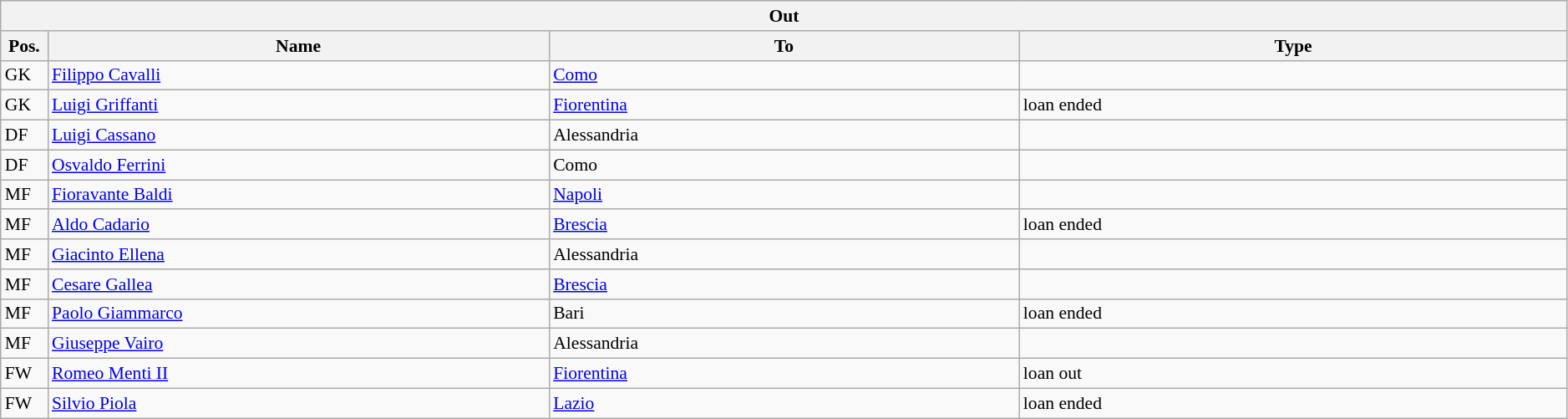<table class="wikitable" style="font-size:90%;width:99%;">
<tr>
<th colspan="4">Out</th>
</tr>
<tr>
<th width=3%>Pos.</th>
<th width=32%>Name</th>
<th width=30%>To</th>
<th width=35%>Type</th>
</tr>
<tr>
<td>GK</td>
<td><a href='#'>Filippo Cavalli</a></td>
<td><a href='#'>Como</a></td>
<td></td>
</tr>
<tr>
<td>GK</td>
<td><a href='#'>Luigi Griffanti</a></td>
<td><a href='#'>Fiorentina</a></td>
<td>loan ended</td>
</tr>
<tr>
<td>DF</td>
<td><a href='#'>Luigi Cassano</a></td>
<td>Alessandria</td>
<td></td>
</tr>
<tr>
<td>DF</td>
<td><a href='#'>Osvaldo Ferrini</a></td>
<td>Como</td>
<td></td>
</tr>
<tr>
<td>MF</td>
<td><a href='#'>Fioravante Baldi</a></td>
<td><a href='#'>Napoli</a></td>
<td></td>
</tr>
<tr>
<td>MF</td>
<td><a href='#'>Aldo Cadario</a></td>
<td><a href='#'>Brescia</a></td>
<td>loan ended</td>
</tr>
<tr>
<td>MF</td>
<td><a href='#'>Giacinto Ellena</a></td>
<td>Alessandria</td>
<td></td>
</tr>
<tr>
<td>MF</td>
<td><a href='#'>Cesare Gallea</a></td>
<td><a href='#'>Brescia</a></td>
<td></td>
</tr>
<tr>
<td>MF</td>
<td><a href='#'>Paolo Giammarco</a></td>
<td>Bari</td>
<td>loan ended</td>
</tr>
<tr>
<td>MF</td>
<td><a href='#'>Giuseppe Vairo</a></td>
<td>Alessandria</td>
<td></td>
</tr>
<tr>
<td>FW</td>
<td><a href='#'>Romeo Menti II</a></td>
<td><a href='#'>Fiorentina</a></td>
<td>loan out</td>
</tr>
<tr>
<td>FW</td>
<td><a href='#'>Silvio Piola</a></td>
<td><a href='#'>Lazio</a></td>
<td>loan ended</td>
</tr>
</table>
